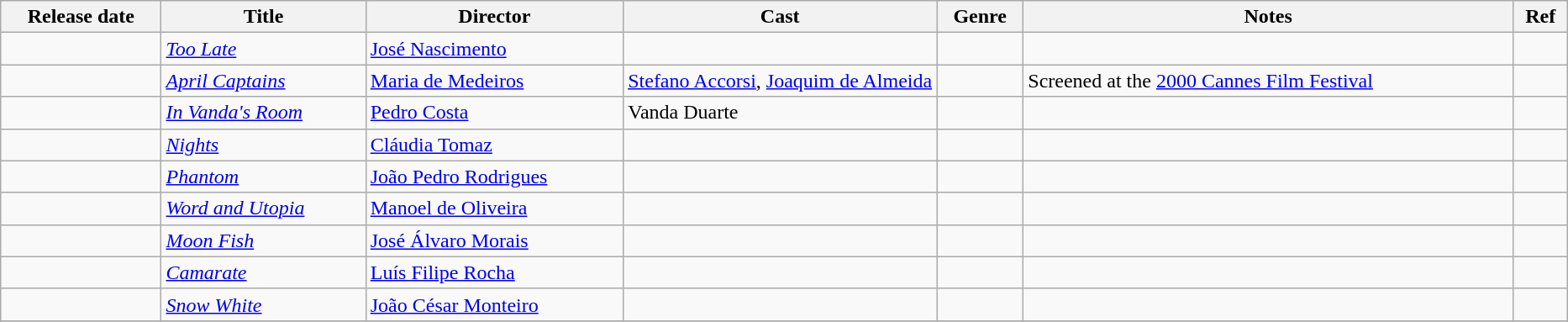<table class="wikitable sortable">
<tr>
<th>Release date</th>
<th>Title</th>
<th>Director</th>
<th style="width:20%;">Cast</th>
<th>Genre</th>
<th>Notes</th>
<th>Ref</th>
</tr>
<tr>
<td></td>
<td><em><a href='#'>Too Late</a></em></td>
<td><a href='#'>José Nascimento</a></td>
<td></td>
<td></td>
<td></td>
<td></td>
</tr>
<tr>
<td></td>
<td><em><a href='#'>April Captains</a></em></td>
<td><a href='#'>Maria de Medeiros</a></td>
<td><a href='#'>Stefano Accorsi</a>, <a href='#'>Joaquim de Almeida</a></td>
<td></td>
<td>Screened at the <a href='#'>2000 Cannes Film Festival</a></td>
<td></td>
</tr>
<tr>
<td></td>
<td><em><a href='#'>In Vanda's Room</a></em></td>
<td><a href='#'>Pedro Costa</a></td>
<td>Vanda Duarte</td>
<td></td>
<td></td>
<td></td>
</tr>
<tr>
<td></td>
<td><em><a href='#'>Nights</a></em></td>
<td><a href='#'>Cláudia Tomaz</a></td>
<td></td>
<td></td>
<td></td>
<td></td>
</tr>
<tr>
<td></td>
<td><em><a href='#'>Phantom</a></em></td>
<td><a href='#'>João Pedro Rodrigues</a></td>
<td></td>
<td></td>
<td></td>
<td></td>
</tr>
<tr>
<td></td>
<td><em><a href='#'>Word and Utopia</a></em></td>
<td><a href='#'>Manoel de Oliveira</a></td>
<td></td>
<td></td>
<td></td>
<td></td>
</tr>
<tr>
<td></td>
<td><em><a href='#'>Moon Fish</a></em></td>
<td><a href='#'>José Álvaro Morais</a></td>
<td></td>
<td></td>
<td></td>
<td></td>
</tr>
<tr>
<td></td>
<td><em><a href='#'>Camarate</a></em></td>
<td><a href='#'>Luís Filipe Rocha</a></td>
<td></td>
<td></td>
<td></td>
<td></td>
</tr>
<tr>
<td></td>
<td><em><a href='#'>Snow White</a></em></td>
<td><a href='#'>João César Monteiro</a></td>
<td></td>
<td></td>
<td></td>
<td></td>
</tr>
<tr>
</tr>
</table>
